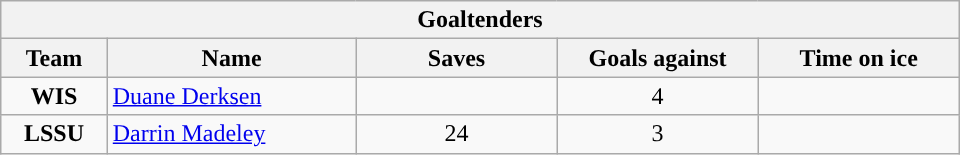<table class="wikitable" style="width:40em; text-align:right;">
<tr>
<th colspan=5>Goaltenders</th>
</tr>
<tr>
<th style="width:4em;">Team</th>
<th style="width:10em;">Name</th>
<th style="width:8em;">Saves</th>
<th style="width:8em;">Goals against</th>
<th style="width:8em;">Time on ice</th>
</tr>
<tr>
<td align=center><strong>WIS</strong></td>
<td style="text-align:left;"><a href='#'>Duane Derksen</a></td>
<td align=center></td>
<td align=center>4</td>
<td align=center></td>
</tr>
<tr>
<td align=center><strong>LSSU</strong></td>
<td style="text-align:left;"><a href='#'>Darrin Madeley</a></td>
<td align=center>24</td>
<td align=center>3</td>
<td></td>
</tr>
</table>
